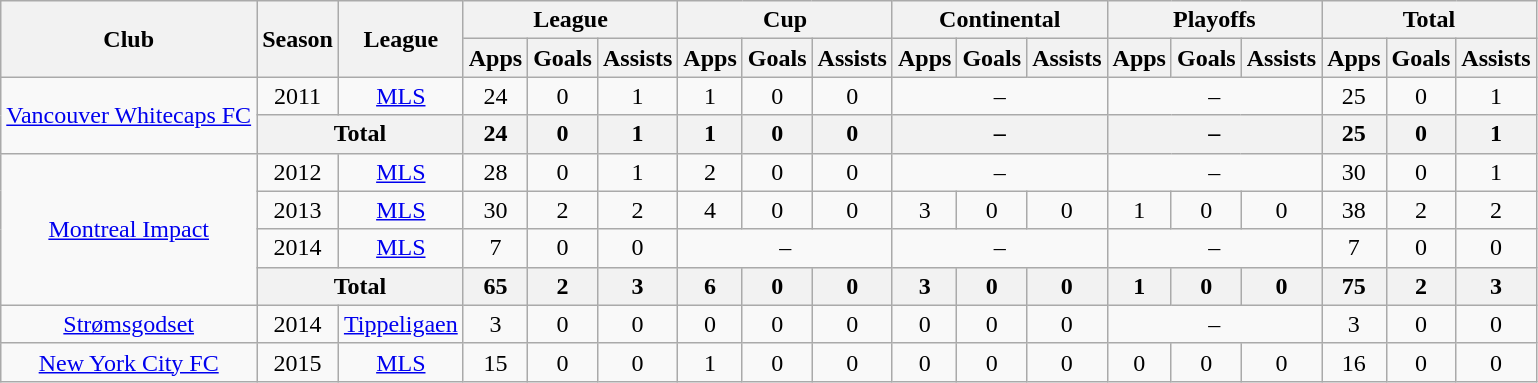<table class="wikitable" style="text-align: center;">
<tr>
<th rowspan="2">Club</th>
<th rowspan="2">Season</th>
<th rowspan="2">League</th>
<th colspan="3">League</th>
<th colspan="3">Cup</th>
<th colspan="3">Continental</th>
<th colspan="3">Playoffs</th>
<th colspan="3">Total</th>
</tr>
<tr>
<th>Apps</th>
<th>Goals</th>
<th>Assists</th>
<th>Apps</th>
<th>Goals</th>
<th>Assists</th>
<th>Apps</th>
<th>Goals</th>
<th>Assists</th>
<th>Apps</th>
<th>Goals</th>
<th>Assists</th>
<th>Apps</th>
<th>Goals</th>
<th>Assists</th>
</tr>
<tr>
<td rowspan="2"><a href='#'>Vancouver Whitecaps FC</a></td>
<td>2011</td>
<td><a href='#'>MLS</a></td>
<td>24</td>
<td>0</td>
<td>1</td>
<td>1</td>
<td>0</td>
<td>0</td>
<td colspan="3">–</td>
<td colspan="3">–</td>
<td>25</td>
<td>0</td>
<td>1</td>
</tr>
<tr>
<th colspan="2">Total</th>
<th>24</th>
<th>0</th>
<th>1</th>
<th>1</th>
<th>0</th>
<th>0</th>
<th colspan="3">–</th>
<th colspan="3">–</th>
<th>25</th>
<th>0</th>
<th>1</th>
</tr>
<tr>
<td rowspan="4"><a href='#'>Montreal Impact</a></td>
<td>2012</td>
<td><a href='#'>MLS</a></td>
<td>28</td>
<td>0</td>
<td>1</td>
<td>2</td>
<td>0</td>
<td>0</td>
<td colspan="3">–</td>
<td colspan="3">–</td>
<td>30</td>
<td>0</td>
<td>1</td>
</tr>
<tr>
<td>2013</td>
<td><a href='#'>MLS</a></td>
<td>30</td>
<td>2</td>
<td>2</td>
<td>4</td>
<td>0</td>
<td>0</td>
<td>3</td>
<td>0</td>
<td>0</td>
<td>1</td>
<td>0</td>
<td>0</td>
<td>38</td>
<td>2</td>
<td>2</td>
</tr>
<tr>
<td>2014</td>
<td><a href='#'>MLS</a></td>
<td>7</td>
<td>0</td>
<td>0</td>
<td colspan="3">–</td>
<td colspan="3">–</td>
<td colspan="3">–</td>
<td>7</td>
<td>0</td>
<td>0</td>
</tr>
<tr>
<th colspan="2">Total</th>
<th>65</th>
<th>2</th>
<th>3</th>
<th>6</th>
<th>0</th>
<th>0</th>
<th>3</th>
<th>0</th>
<th>0</th>
<th>1</th>
<th>0</th>
<th>0</th>
<th>75</th>
<th>2</th>
<th>3</th>
</tr>
<tr>
<td><a href='#'>Strømsgodset</a></td>
<td>2014</td>
<td><a href='#'>Tippeligaen</a></td>
<td>3</td>
<td>0</td>
<td>0</td>
<td>0</td>
<td>0</td>
<td>0</td>
<td>0</td>
<td>0</td>
<td>0</td>
<td colspan="3">–</td>
<td>3</td>
<td>0</td>
<td>0</td>
</tr>
<tr>
<td><a href='#'>New York City FC</a></td>
<td>2015</td>
<td><a href='#'>MLS</a></td>
<td>15</td>
<td>0</td>
<td>0</td>
<td>1</td>
<td>0</td>
<td>0</td>
<td>0</td>
<td>0</td>
<td>0</td>
<td>0</td>
<td>0</td>
<td>0</td>
<td>16</td>
<td>0</td>
<td>0</td>
</tr>
</table>
